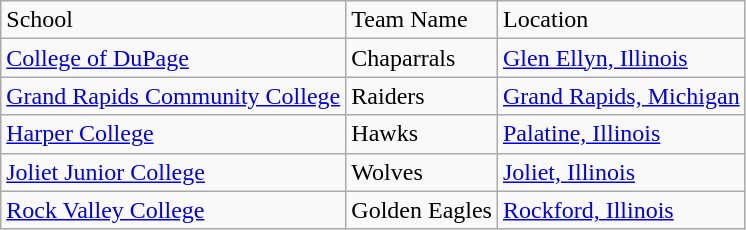<table class="wikitable">
<tr>
<td>School</td>
<td>Team Name</td>
<td>Location</td>
</tr>
<tr>
<td><a href='#'>College of DuPage</a></td>
<td>Chaparrals</td>
<td><a href='#'>Glen Ellyn, Illinois</a></td>
</tr>
<tr>
<td><a href='#'>Grand Rapids Community College</a></td>
<td>Raiders</td>
<td><a href='#'>Grand Rapids, Michigan</a></td>
</tr>
<tr>
<td><a href='#'>Harper College</a></td>
<td>Hawks</td>
<td><a href='#'>Palatine, Illinois</a></td>
</tr>
<tr>
<td><a href='#'>Joliet Junior College</a></td>
<td>Wolves</td>
<td><a href='#'>Joliet, Illinois</a></td>
</tr>
<tr>
<td><a href='#'>Rock Valley College</a></td>
<td>Golden Eagles</td>
<td><a href='#'>Rockford, Illinois</a></td>
</tr>
</table>
